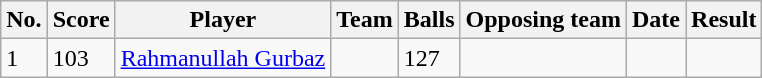<table class="wikitable sortable" style="font-size:100%">
<tr>
<th>No.</th>
<th>Score</th>
<th>Player</th>
<th>Team</th>
<th>Balls</th>
<th>Opposing team</th>
<th>Date</th>
<th>Result</th>
</tr>
<tr>
<td>1</td>
<td>103</td>
<td><a href='#'>Rahmanullah Gurbaz</a></td>
<td></td>
<td> 127</td>
<td></td>
<td></td>
<td></td>
</tr>
</table>
